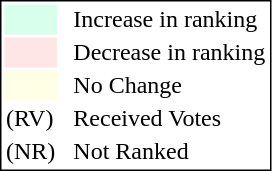<table style="border:1px solid black;">
<tr>
<td style="background:#D8FFEB; width:20px;"></td>
<td> </td>
<td>Increase in ranking</td>
</tr>
<tr>
<td style="background:#FFE6E6; width:20px;"></td>
<td> </td>
<td>Decrease in ranking</td>
</tr>
<tr>
<td style="background:#FFFFE6; width:20px;"></td>
<td> </td>
<td>No Change</td>
</tr>
<tr>
<td>(RV)</td>
<td> </td>
<td>Received Votes</td>
</tr>
<tr>
<td>(NR)</td>
<td> </td>
<td>Not Ranked</td>
</tr>
</table>
